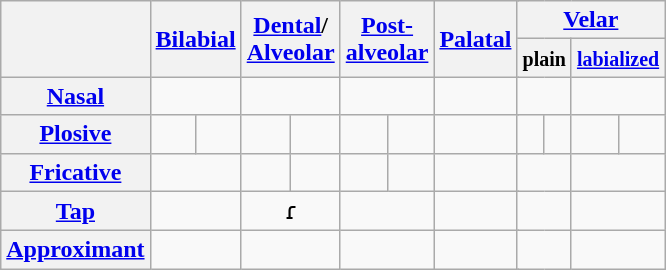<table class="wikitable">
<tr>
<th colspan="2" rowspan="2"></th>
<th colspan="2" rowspan="2"><a href='#'>Bilabial</a></th>
<th colspan="2" rowspan="2"><a href='#'>Dental</a>/<br><a href='#'>Alveolar</a></th>
<th colspan="2" rowspan="2"><a href='#'>Post-<br>alveolar</a></th>
<th colspan="2" rowspan="2"><a href='#'>Palatal</a></th>
<th colspan="4"><a href='#'>Velar</a></th>
</tr>
<tr align=center>
<th colspan="2"><small>plain</small></th>
<th colspan="2"><small><a href='#'>labialized</a></small></th>
</tr>
<tr align=center>
<th colspan="2"><a href='#'>Nasal</a></th>
<td colspan="2"></td>
<td colspan="2"> </td>
<td colspan="2"></td>
<td colspan="2"></td>
<td colspan="2"></td>
<td colspan="2"></td>
</tr>
<tr align=center>
<th colspan="2"><a href='#'>Plosive</a></th>
<td></td>
<td></td>
<td></td>
<td></td>
<td></td>
<td></td>
<td colspan="2"></td>
<td></td>
<td></td>
<td></td>
<td></td>
</tr>
<tr align=center>
<th colspan="2"><a href='#'>Fricative</a></th>
<td colspan="2"></td>
<td></td>
<td></td>
<td></td>
<td></td>
<td colspan="2"></td>
<td colspan="2"></td>
<td colspan="2"></td>
</tr>
<tr align=center>
<th colspan="2"><a href='#'>Tap</a></th>
<td colspan="2"></td>
<td colspan="2">ɾ</td>
<td colspan="2"></td>
<td colspan="2"></td>
<td colspan="2"></td>
</tr>
<tr align=center>
<th colspan="2"><a href='#'>Approximant</a></th>
<td colspan="2"></td>
<td colspan="2"></td>
<td colspan="2"> </td>
<td colspan="2"></td>
<td colspan="2"></td>
<td colspan="2"></td>
</tr>
</table>
